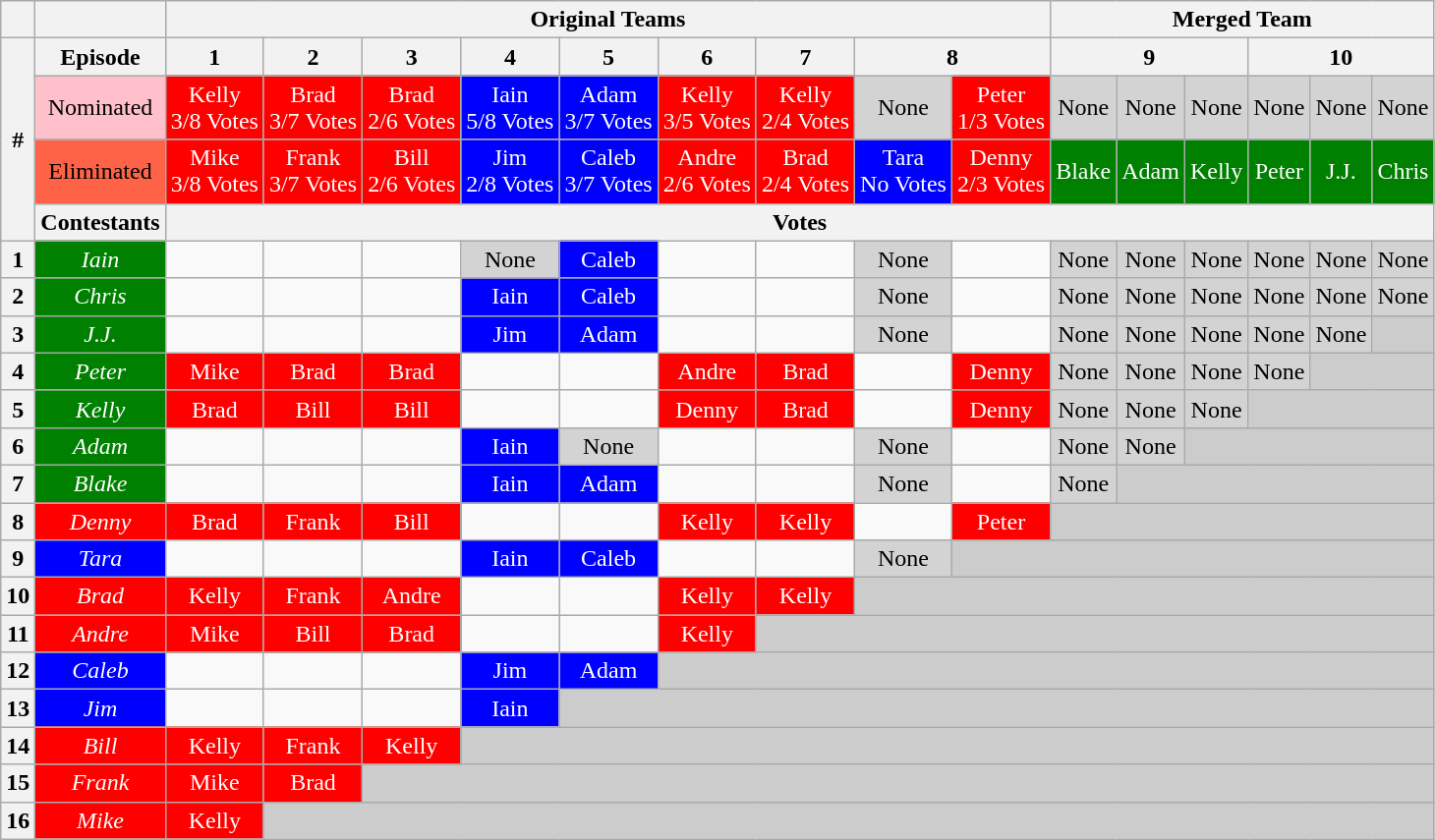<table class="wikitable" style="text-align:center">
<tr>
<th></th>
<th></th>
<th colspan="9">Original Teams</th>
<th colspan="6">Merged Team</th>
</tr>
<tr>
<th rowspan="4">#</th>
<th>Episode</th>
<th>1</th>
<th>2</th>
<th>3</th>
<th>4</th>
<th>5</th>
<th>6</th>
<th>7</th>
<th colspan="2">8</th>
<th colspan="3">9</th>
<th colspan="3">10</th>
</tr>
<tr>
<td style="background:pink">Nominated</td>
<td style="background:red; color:white;">Kelly<br>3/8 Votes</td>
<td style="background:red; color:white;">Brad<br>3/7 Votes</td>
<td style="background:red; color:white;">Brad<br>2/6 Votes</td>
<td style="background:blue; color:white;">Iain<br>5/8 Votes</td>
<td style="background:blue; color:white;">Adam<br>3/7 Votes</td>
<td style="background:red; color:white;">Kelly<br>3/5 Votes</td>
<td style="background:red; color:white;">Kelly<br>2/4 Votes</td>
<td style="background:lightgray; color:black;">None</td>
<td style="background:red; color:white;">Peter<br>1/3 Votes</td>
<td style="background:lightgray; color:black;">None</td>
<td style="background:lightgray; color:black;">None</td>
<td style="background:lightgray; color:black;">None</td>
<td style="background:lightgray; color:black;">None</td>
<td style="background:lightgray; color:black;">None</td>
<td style="background:lightgray; color:black;">None</td>
</tr>
<tr>
<td style="background:tomato">Eliminated</td>
<td style="background:red; color:white;">Mike<br>3/8 Votes</td>
<td style="background:red; color:white;">Frank<br>3/7 Votes</td>
<td style="background:red; color:white;">Bill<br>2/6 Votes</td>
<td style="background:blue; color:white;">Jim<br>2/8 Votes</td>
<td style="background:blue; color:white;">Caleb<br>3/7 Votes</td>
<td style="background:red; color:white;">Andre<br>2/6 Votes</td>
<td style="background:red; color:white;">Brad<br>2/4 Votes</td>
<td style="background:blue; color:white;">Tara<br>No Votes</td>
<td style="background:red; color:white;">Denny<br>2/3 Votes</td>
<td style="background:green; color:white;">Blake</td>
<td style="background:green; color:white;">Adam</td>
<td style="background:green; color:white;">Kelly</td>
<td style="background:green; color:white;">Peter</td>
<td style="background:green; color:white;">J.J.</td>
<td style="background:green; color:white;">Chris</td>
</tr>
<tr>
<th>Contestants</th>
<th colspan=15>Votes</th>
</tr>
<tr>
<th>1</th>
<td style="background:green; color:white;"><em>Iain</em></td>
<td></td>
<td></td>
<td></td>
<td style="background:lightgray; color:black;">None</td>
<td style="background:blue; color:white;">Caleb</td>
<td></td>
<td></td>
<td style="background:lightgray; color:black;">None</td>
<td></td>
<td style="background:lightgray; color:black;">None</td>
<td style="background:lightgray; color:black;">None</td>
<td style="background:lightgray; color:black;">None</td>
<td style="background:lightgray; color:black;">None</td>
<td style="background:lightgray; color:black;">None</td>
<td style="background:lightgray; color:black;">None</td>
</tr>
<tr>
<th>2</th>
<td style="background:green; color:white;"><em>Chris</em></td>
<td></td>
<td></td>
<td></td>
<td style="background:blue; color:white;">Iain</td>
<td style="background:blue; color:white;">Caleb</td>
<td></td>
<td></td>
<td style="background:lightgray; color:black;">None</td>
<td></td>
<td style="background:lightgray; color:black;">None</td>
<td style="background:lightgray; color:black;">None</td>
<td style="background:lightgray; color:black;">None</td>
<td style="background:lightgray; color:black;">None</td>
<td style="background:lightgray; color:black;">None</td>
<td style="background:lightgray; color:black;">None</td>
</tr>
<tr>
<th>3</th>
<td style="background:green; color:white;"><em>J.J.</em></td>
<td></td>
<td></td>
<td></td>
<td style="background:blue; color:white;">Jim</td>
<td style="background:blue; color:white;">Adam</td>
<td></td>
<td></td>
<td style="background:lightgray; color:black;">None</td>
<td></td>
<td style="background:lightgray; color:black;">None</td>
<td style="background:lightgray; color:black;">None</td>
<td style="background:lightgray; color:black;">None</td>
<td style="background:lightgray; color:black;">None</td>
<td style="background:lightgray; color:black;">None</td>
<td style="background:#CCCCCC" colspan=1></td>
</tr>
<tr>
<th>4</th>
<td style="background:green; color:white;"><em>Peter</em></td>
<td style="background:red; color:white;">Mike</td>
<td style="background:red; color:white;">Brad</td>
<td style="background:red; color:white;">Brad</td>
<td></td>
<td></td>
<td style="background:red; color:white;">Andre</td>
<td style="background:red; color:white;">Brad</td>
<td></td>
<td style="background:red; color:white;">Denny</td>
<td style="background:lightgray; color:black;">None</td>
<td style="background:lightgray; color:black;">None</td>
<td style="background:lightgray; color:black;">None</td>
<td style="background:lightgray; color:black;">None</td>
<td style="background:#CCCCCC" colspan=2></td>
</tr>
<tr>
<th>5</th>
<td style="background:green; color:white;"><em>Kelly</em></td>
<td style="background:red; color:white;">Brad</td>
<td style="background:red; color:white;">Bill</td>
<td style="background:red; color:white;">Bill</td>
<td></td>
<td></td>
<td style="background:red; color:white;">Denny</td>
<td style="background:red; color:white;">Brad</td>
<td></td>
<td style="background:red; color:white;">Denny</td>
<td style="background:lightgray; color:black;">None</td>
<td style="background:lightgray; color:black;">None</td>
<td style="background:lightgray; color:black;">None</td>
<td style="background:#CCCCCC" colspan=3></td>
</tr>
<tr>
<th>6</th>
<td style="background:green; color:white;"><em>Adam</em></td>
<td></td>
<td></td>
<td></td>
<td style="background:blue; color:white;">Iain</td>
<td style="background:lightgray; color:black;">None</td>
<td></td>
<td></td>
<td style="background:lightgray; color:black;">None</td>
<td></td>
<td style="background:lightgray; color:black;">None</td>
<td style="background:lightgray; color:black;">None</td>
<td style="background:#CCCCCC" colspan=4></td>
</tr>
<tr>
<th>7</th>
<td style="background:green; color:white;"><em>Blake</em></td>
<td></td>
<td></td>
<td></td>
<td style="background:blue; color:white;">Iain</td>
<td style="background:blue; color:white;">Adam</td>
<td></td>
<td></td>
<td style="background:lightgray; color:black;">None</td>
<td></td>
<td style="background:lightgray; color:black;">None</td>
<td style="background:#CCCCCC" colspan=5></td>
</tr>
<tr>
<th>8</th>
<td style="background:red; color:white;"><em>Denny</em></td>
<td style="background:red; color:white;">Brad</td>
<td style="background:red; color:white;">Frank</td>
<td style="background:red; color:white;">Bill</td>
<td></td>
<td></td>
<td style="background:red; color:white;">Kelly</td>
<td style="background:red; color:white;">Kelly</td>
<td></td>
<td style="background:red; color:white;">Peter</td>
<td style="background:#CCCCCC" colspan=6></td>
</tr>
<tr>
<th>9</th>
<td style="background:blue; color:white;"><em>Tara</em></td>
<td></td>
<td></td>
<td></td>
<td style="background:blue; color:white;">Iain</td>
<td style="background:blue; color:white;">Caleb</td>
<td></td>
<td></td>
<td style="background:lightgray; color:black;">None</td>
<td style="background:#CCCCCC" colspan=7></td>
</tr>
<tr>
<th>10</th>
<td style="background:red; color:white;"><em>Brad</em></td>
<td style="background:red; color:white;">Kelly</td>
<td style="background:red; color:white;">Frank</td>
<td style="background:red; color:white;">Andre</td>
<td></td>
<td></td>
<td style="background:red; color:white;">Kelly</td>
<td style="background:red; color:white;">Kelly</td>
<td style="background:#CCCCCC" colspan=8></td>
</tr>
<tr>
<th>11</th>
<td style="background:red; color:white;"><em>Andre</em></td>
<td style="background:red; color:white;">Mike</td>
<td style="background:red; color:white;">Bill</td>
<td style="background:red; color:white;">Brad</td>
<td></td>
<td></td>
<td style="background:red; color:white;">Kelly</td>
<td style="background:#CCCCCC" colspan=9></td>
</tr>
<tr>
<th>12</th>
<td style="background:blue; color:white;"><em>Caleb</em></td>
<td></td>
<td></td>
<td></td>
<td style="background:blue; color:white;">Jim</td>
<td style="background:blue; color:white;">Adam</td>
<td style="background:#CCCCCC" colspan=10></td>
</tr>
<tr>
<th>13</th>
<td style="background:blue; color:white;"><em>Jim</em></td>
<td></td>
<td></td>
<td></td>
<td style="background:blue; color:white;">Iain</td>
<td style="background:#CCCCCC" colspan=11></td>
</tr>
<tr>
<th>14</th>
<td style="background:red; color:white;"><em>Bill</em></td>
<td style="background:red; color:white;">Kelly</td>
<td style="background:red; color:white;">Frank</td>
<td style="background:red; color:white;">Kelly</td>
<td style="background:#CCCCCC" colspan=12></td>
</tr>
<tr>
<th>15</th>
<td style="background:red; color:white;"><em>Frank</em></td>
<td style="background:red; color:white;">Mike</td>
<td style="background:red; color:white;">Brad</td>
<td style="background:#CCCCCC" colspan=13></td>
</tr>
<tr>
<th>16</th>
<td style="background:red; color:white;"><em>Mike</em></td>
<td style="background:red; color:white;">Kelly</td>
<td style="background:#CCCCCC" colspan=14></td>
</tr>
</table>
